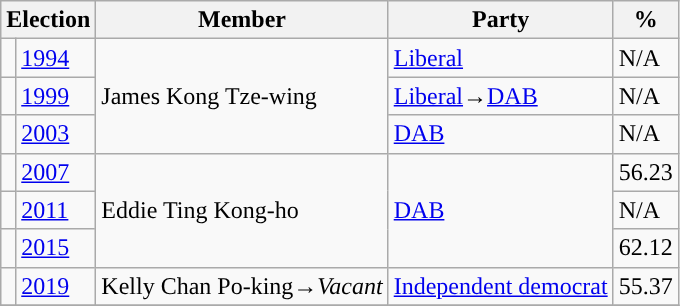<table class="wikitable">
<tr>
<th colspan="2">Election</th>
<th>Member</th>
<th>Party</th>
<th>%</th>
</tr>
<tr>
<td style="background-color: "></td>
<td><a href='#'>1994</a></td>
<td rowspan=3>James Kong Tze-wing</td>
<td><a href='#'>Liberal</a></td>
<td>N/A</td>
</tr>
<tr>
<td style="background-color: "></td>
<td><a href='#'>1999</a></td>
<td><a href='#'>Liberal</a>→<a href='#'>DAB</a></td>
<td>N/A</td>
</tr>
<tr>
<td style="background-color: "></td>
<td><a href='#'>2003</a></td>
<td><a href='#'>DAB</a></td>
<td>N/A</td>
</tr>
<tr>
<td style="background-color: "></td>
<td><a href='#'>2007</a></td>
<td rowspan=3>Eddie Ting Kong-ho</td>
<td rowspan=3><a href='#'>DAB</a></td>
<td>56.23</td>
</tr>
<tr>
<td style="background-color: "></td>
<td><a href='#'>2011</a></td>
<td>N/A</td>
</tr>
<tr>
<td style="background-color: "></td>
<td><a href='#'>2015</a></td>
<td>62.12</td>
</tr>
<tr>
<td style="background-color: "></td>
<td><a href='#'>2019</a></td>
<td>Kelly Chan Po-king→<em>Vacant</em></td>
<td><a href='#'>Independent democrat</a></td>
<td>55.37</td>
</tr>
<tr>
</tr>
</table>
